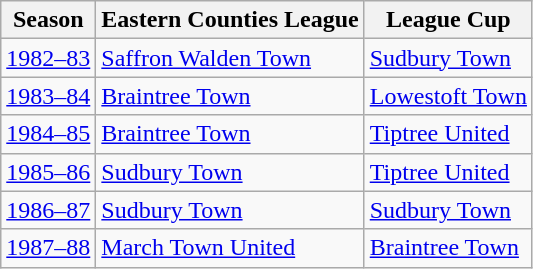<table class=wikitable>
<tr>
<th>Season</th>
<th>Eastern Counties League</th>
<th>League Cup</th>
</tr>
<tr>
<td><a href='#'>1982–83</a></td>
<td><a href='#'>Saffron Walden Town</a></td>
<td><a href='#'>Sudbury Town</a></td>
</tr>
<tr>
<td><a href='#'>1983–84</a></td>
<td><a href='#'>Braintree Town</a></td>
<td><a href='#'>Lowestoft Town</a></td>
</tr>
<tr>
<td><a href='#'>1984–85</a></td>
<td><a href='#'>Braintree Town</a></td>
<td><a href='#'>Tiptree United</a></td>
</tr>
<tr>
<td><a href='#'>1985–86</a></td>
<td><a href='#'>Sudbury Town</a></td>
<td><a href='#'>Tiptree United</a></td>
</tr>
<tr>
<td><a href='#'>1986–87</a></td>
<td><a href='#'>Sudbury Town</a></td>
<td><a href='#'>Sudbury Town</a></td>
</tr>
<tr>
<td><a href='#'>1987–88</a></td>
<td><a href='#'>March Town United</a></td>
<td><a href='#'>Braintree Town</a></td>
</tr>
</table>
